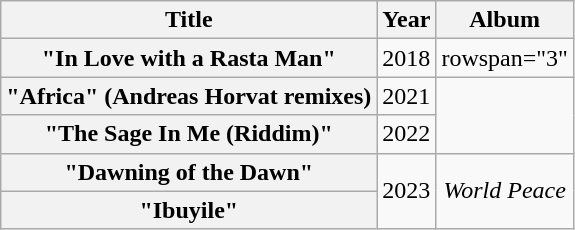<table class="wikitable plainrowheaders" style="text-align:center;">
<tr>
<th scope="col">Title</th>
<th scope="col">Year</th>
<th scope="col">Album</th>
</tr>
<tr>
<th scope="row">"In Love with a Rasta Man"<br></th>
<td>2018</td>
<td>rowspan="3" </td>
</tr>
<tr>
<th scope="row">"Africa" (Andreas Horvat remixes)</th>
<td>2021</td>
</tr>
<tr>
<th scope="row">"The Sage In Me (Riddim)"</th>
<td>2022</td>
</tr>
<tr>
<th scope="row">"Dawning of the Dawn"<br></th>
<td rowspan="2">2023</td>
<td rowspan="2"><em>World Peace</em></td>
</tr>
<tr>
<th scope="row">"Ibuyile"</th>
</tr>
</table>
